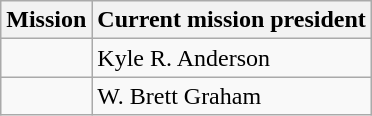<table class="wikitable">
<tr>
<th>Mission</th>
<th>Current mission president</th>
</tr>
<tr>
<td></td>
<td>Kyle R. Anderson </td>
</tr>
<tr>
<td></td>
<td>W. Brett Graham</td>
</tr>
</table>
